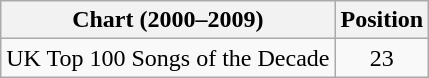<table Class="wikitable">
<tr>
<th>Chart (2000–2009)</th>
<th>Position</th>
</tr>
<tr>
<td>UK Top 100 Songs of the Decade</td>
<td align="center">23</td>
</tr>
</table>
